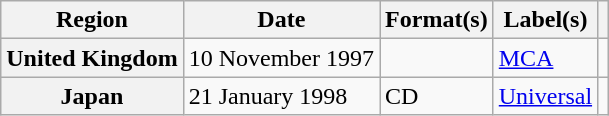<table class="wikitable plainrowheaders">
<tr>
<th scope="col">Region</th>
<th scope="col">Date</th>
<th scope="col">Format(s)</th>
<th scope="col">Label(s)</th>
<th scope="col"></th>
</tr>
<tr>
<th scope="row">United Kingdom</th>
<td>10 November 1997</td>
<td></td>
<td><a href='#'>MCA</a></td>
<td></td>
</tr>
<tr>
<th scope="row">Japan</th>
<td>21 January 1998</td>
<td>CD</td>
<td><a href='#'>Universal</a></td>
<td></td>
</tr>
</table>
